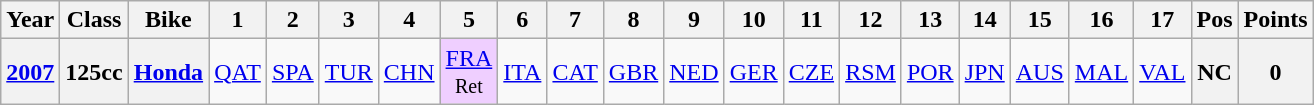<table class="wikitable" style="text-align:center">
<tr>
<th>Year</th>
<th>Class</th>
<th>Bike</th>
<th>1</th>
<th>2</th>
<th>3</th>
<th>4</th>
<th>5</th>
<th>6</th>
<th>7</th>
<th>8</th>
<th>9</th>
<th>10</th>
<th>11</th>
<th>12</th>
<th>13</th>
<th>14</th>
<th>15</th>
<th>16</th>
<th>17</th>
<th>Pos</th>
<th>Points</th>
</tr>
<tr>
<th align="left"><a href='#'>2007</a></th>
<th align="left">125cc</th>
<th align="left"><a href='#'>Honda</a></th>
<td><a href='#'>QAT</a></td>
<td><a href='#'>SPA</a></td>
<td><a href='#'>TUR</a></td>
<td><a href='#'>CHN</a></td>
<td style="background:#EFCFFF;"><a href='#'>FRA</a><br><small>Ret</small></td>
<td><a href='#'>ITA</a></td>
<td><a href='#'>CAT</a></td>
<td><a href='#'>GBR</a></td>
<td><a href='#'>NED</a></td>
<td><a href='#'>GER</a></td>
<td><a href='#'>CZE</a></td>
<td><a href='#'>RSM</a></td>
<td><a href='#'>POR</a></td>
<td><a href='#'>JPN</a></td>
<td><a href='#'>AUS</a></td>
<td><a href='#'>MAL</a></td>
<td><a href='#'>VAL</a></td>
<th>NC</th>
<th>0</th>
</tr>
</table>
